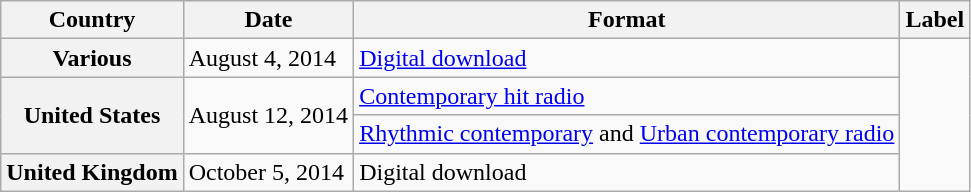<table class="wikitable sortable plainrowheaders">
<tr>
<th scope="col">Country</th>
<th scope="col">Date</th>
<th scope="col">Format</th>
<th scope="col">Label</th>
</tr>
<tr>
<th scope="row">Various</th>
<td>August 4, 2014</td>
<td><a href='#'>Digital download</a></td>
<td rowspan="4"></td>
</tr>
<tr>
<th scope="row" rowspan="2">United States</th>
<td rowspan="2">August 12, 2014</td>
<td><a href='#'>Contemporary hit radio</a></td>
</tr>
<tr>
<td><a href='#'>Rhythmic contemporary</a> and <a href='#'>Urban contemporary radio</a></td>
</tr>
<tr>
<th scope="row">United Kingdom</th>
<td>October 5, 2014</td>
<td>Digital download</td>
</tr>
</table>
